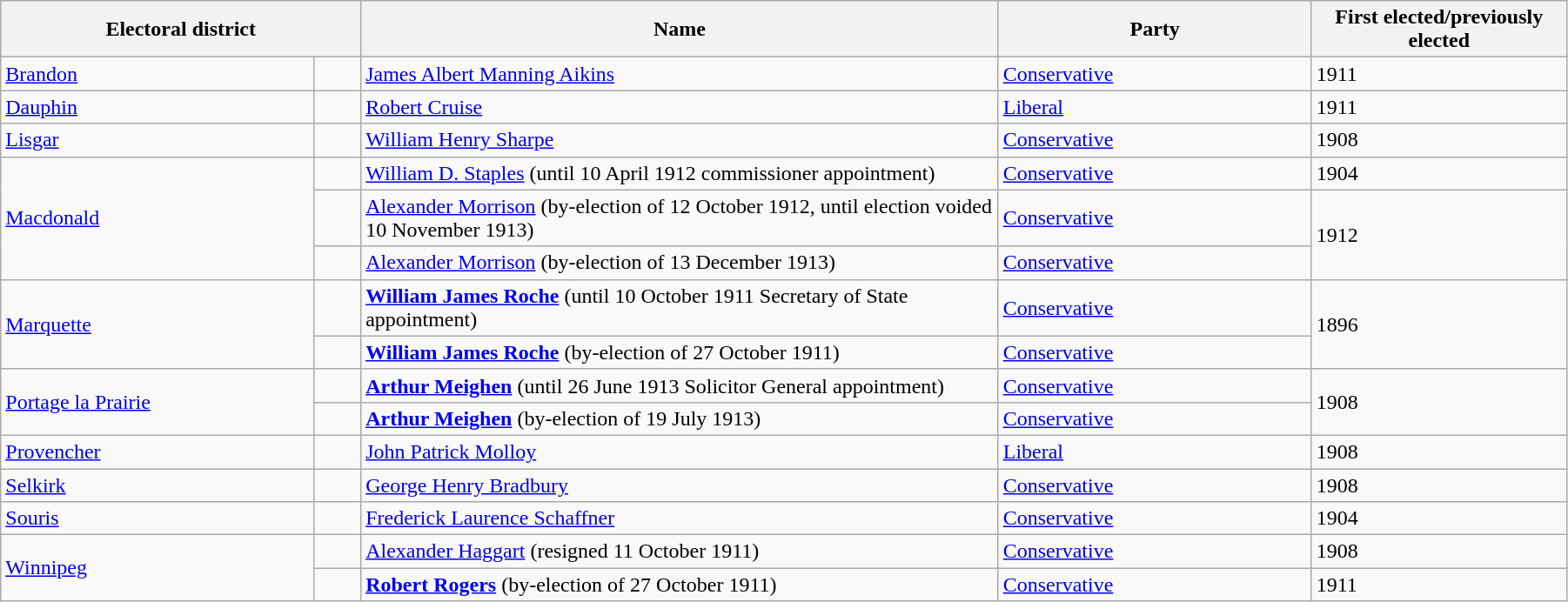<table class="wikitable" width=95%>
<tr>
<th colspan=2 width=23%>Electoral district</th>
<th>Name</th>
<th width=20%>Party</th>
<th>First elected/previously elected</th>
</tr>
<tr>
<td width=20%><a href='#'>Brandon</a></td>
<td></td>
<td><a href='#'>James Albert Manning Aikins</a></td>
<td><a href='#'>Conservative</a></td>
<td>1911</td>
</tr>
<tr>
<td><a href='#'>Dauphin</a></td>
<td></td>
<td><a href='#'>Robert Cruise</a></td>
<td><a href='#'>Liberal</a></td>
<td>1911</td>
</tr>
<tr>
<td><a href='#'>Lisgar</a></td>
<td></td>
<td><a href='#'>William Henry Sharpe</a></td>
<td><a href='#'>Conservative</a></td>
<td>1908</td>
</tr>
<tr>
<td rowspan=3><a href='#'>Macdonald</a></td>
<td></td>
<td><a href='#'>William D. Staples</a> (until 10 April 1912 commissioner appointment)</td>
<td><a href='#'>Conservative</a></td>
<td>1904</td>
</tr>
<tr>
<td></td>
<td><a href='#'>Alexander Morrison</a> (by-election of 12 October 1912, until election voided 10 November 1913)</td>
<td><a href='#'>Conservative</a></td>
<td rowspan=2>1912</td>
</tr>
<tr>
<td></td>
<td><a href='#'>Alexander Morrison</a> (by-election of 13 December 1913)</td>
<td><a href='#'>Conservative</a></td>
</tr>
<tr>
<td rowspan=2><a href='#'>Marquette</a></td>
<td></td>
<td><strong><a href='#'>William James Roche</a></strong> (until 10 October 1911 Secretary of State appointment)</td>
<td><a href='#'>Conservative</a></td>
<td rowspan=2>1896</td>
</tr>
<tr>
<td></td>
<td><strong><a href='#'>William James Roche</a></strong> (by-election of 27 October 1911)</td>
<td><a href='#'>Conservative</a></td>
</tr>
<tr>
<td rowspan=2><a href='#'>Portage la Prairie</a></td>
<td></td>
<td><strong><a href='#'>Arthur Meighen</a></strong> (until 26 June 1913 Solicitor General appointment)</td>
<td><a href='#'>Conservative</a></td>
<td rowspan=2>1908</td>
</tr>
<tr>
<td></td>
<td><strong><a href='#'>Arthur Meighen</a></strong> (by-election of 19 July 1913)</td>
<td><a href='#'>Conservative</a></td>
</tr>
<tr>
<td><a href='#'>Provencher</a></td>
<td></td>
<td><a href='#'>John Patrick Molloy</a></td>
<td><a href='#'>Liberal</a></td>
<td>1908</td>
</tr>
<tr>
<td><a href='#'>Selkirk</a></td>
<td></td>
<td><a href='#'>George Henry Bradbury</a></td>
<td><a href='#'>Conservative</a></td>
<td>1908</td>
</tr>
<tr>
<td><a href='#'>Souris</a></td>
<td></td>
<td><a href='#'>Frederick Laurence Schaffner</a></td>
<td><a href='#'>Conservative</a></td>
<td>1904</td>
</tr>
<tr>
<td rowspan=2><a href='#'>Winnipeg</a></td>
<td></td>
<td><a href='#'>Alexander Haggart</a> (resigned 11 October 1911)</td>
<td><a href='#'>Conservative</a></td>
<td>1908</td>
</tr>
<tr>
<td></td>
<td><strong><a href='#'>Robert Rogers</a></strong> (by-election of 27 October 1911)</td>
<td><a href='#'>Conservative</a></td>
<td>1911</td>
</tr>
</table>
